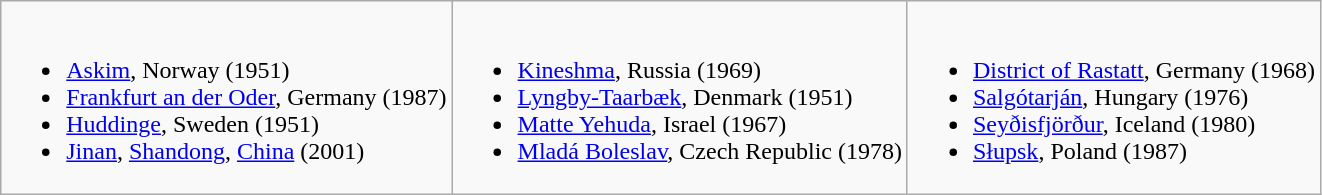<table class="wikitable">
<tr valign="top">
<td><br><ul><li> <a href='#'>Askim</a>, Norway (1951)</li><li> <a href='#'>Frankfurt an der Oder</a>, Germany (1987)</li><li> <a href='#'>Huddinge</a>, Sweden (1951)</li><li> <a href='#'>Jinan</a>, <a href='#'>Shandong</a>, <a href='#'>China</a> (2001)</li></ul></td>
<td><br><ul><li> <a href='#'>Kineshma</a>, Russia (1969)</li><li> <a href='#'>Lyngby-Taarbæk</a>, Denmark (1951)</li><li> <a href='#'>Matte Yehuda</a>, Israel (1967)</li><li> <a href='#'>Mladá Boleslav</a>, Czech Republic (1978)</li></ul></td>
<td><br><ul><li> <a href='#'>District of Rastatt</a>, Germany (1968)</li><li> <a href='#'>Salgótarján</a>, Hungary (1976)</li><li> <a href='#'>Seyðisfjörður</a>, Iceland (1980)</li><li> <a href='#'>Słupsk</a>, Poland (1987)</li></ul></td>
</tr>
</table>
